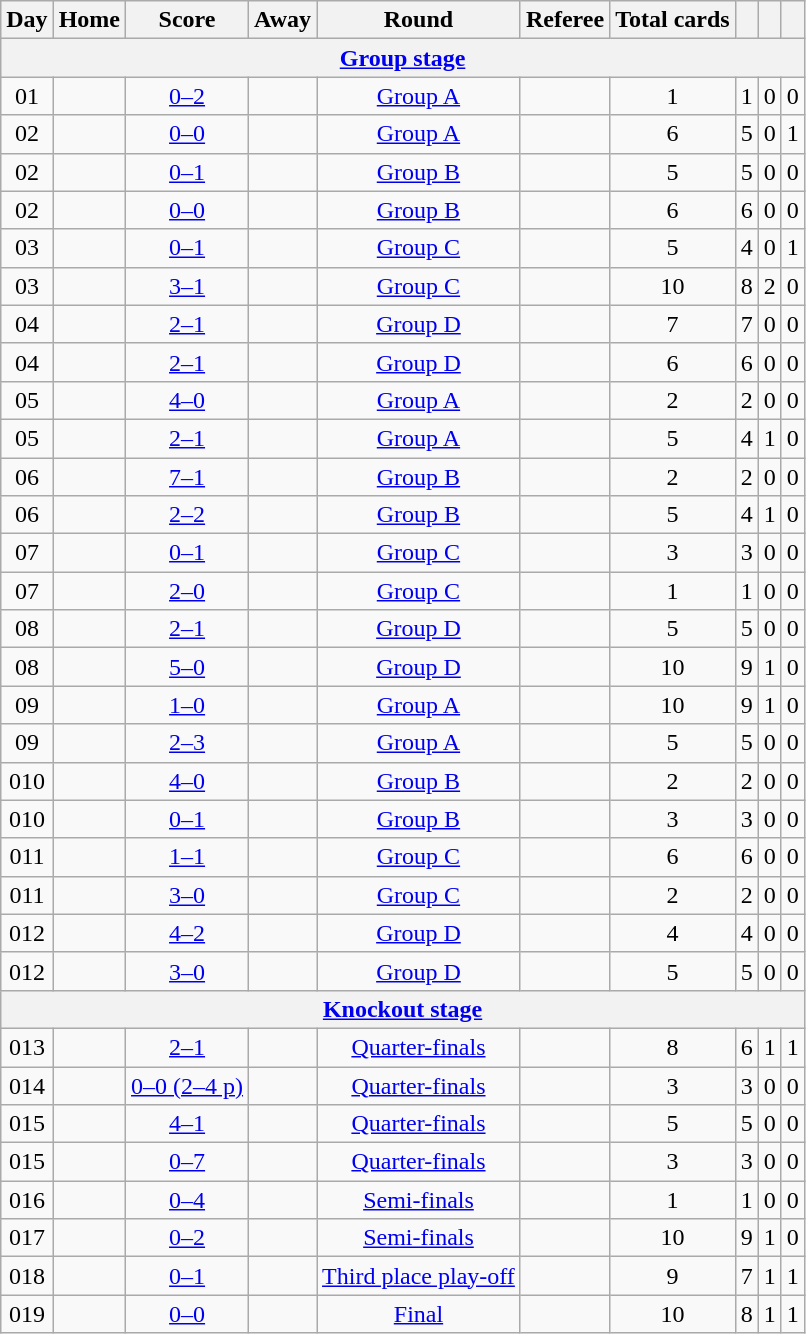<table class="wikitable sortable" style="text-align:center">
<tr>
<th>Day</th>
<th {text-align:justify}>Home</th>
<th>Score</th>
<th {text-align:justify}>Away</th>
<th>Round</th>
<th>Referee</th>
<th>Total cards</th>
<th></th>
<th></th>
<th></th>
</tr>
<tr>
<th colspan="10"><a href='#'>Group stage</a></th>
</tr>
<tr>
<td><span>0</span>1</td>
<td align="right"></td>
<td><a href='#'>0–2</a></td>
<td align="left"></td>
<td><a href='#'>Group A</a></td>
<td align="left"></td>
<td>1</td>
<td>1</td>
<td>0</td>
<td>0</td>
</tr>
<tr>
<td><span>0</span>2</td>
<td align="right"></td>
<td><a href='#'>0–0</a></td>
<td align="left"></td>
<td><a href='#'>Group A</a></td>
<td align="left"></td>
<td>6</td>
<td>5</td>
<td>0</td>
<td>1</td>
</tr>
<tr>
<td><span>0</span>2</td>
<td align="right"></td>
<td><a href='#'>0–1</a></td>
<td align="left"></td>
<td><a href='#'>Group B</a></td>
<td align="left"></td>
<td>5</td>
<td>5</td>
<td>0</td>
<td>0</td>
</tr>
<tr>
<td><span>0</span>2</td>
<td align="right"></td>
<td><a href='#'>0–0</a></td>
<td align="left"></td>
<td><a href='#'>Group B</a></td>
<td align="left"></td>
<td>6</td>
<td>6</td>
<td>0</td>
<td>0</td>
</tr>
<tr>
<td><span>0</span>3</td>
<td align="right"></td>
<td><a href='#'>0–1</a></td>
<td align="left"></td>
<td><a href='#'>Group C</a></td>
<td align="left"></td>
<td>5</td>
<td>4</td>
<td>0</td>
<td>1</td>
</tr>
<tr>
<td><span>0</span>3</td>
<td align="right"></td>
<td><a href='#'>3–1</a></td>
<td align="left"></td>
<td><a href='#'>Group C</a></td>
<td align="left"></td>
<td>10</td>
<td>8</td>
<td>2</td>
<td>0</td>
</tr>
<tr>
<td><span>0</span>4</td>
<td align="right"></td>
<td><a href='#'>2–1</a></td>
<td align="left"></td>
<td><a href='#'>Group D</a></td>
<td align="left"></td>
<td>7</td>
<td>7</td>
<td>0</td>
<td>0</td>
</tr>
<tr>
<td><span>0</span>4</td>
<td align="right"></td>
<td><a href='#'>2–1</a></td>
<td align="left"></td>
<td><a href='#'>Group D</a></td>
<td align="left"></td>
<td>6</td>
<td>6</td>
<td>0</td>
<td>0</td>
</tr>
<tr>
<td><span>0</span>5</td>
<td align="right"></td>
<td><a href='#'>4–0</a></td>
<td align="left"></td>
<td><a href='#'>Group A</a></td>
<td align="left"></td>
<td>2</td>
<td>2</td>
<td>0</td>
<td>0</td>
</tr>
<tr>
<td><span>0</span>5</td>
<td align="right"></td>
<td><a href='#'>2–1</a></td>
<td align="left"></td>
<td><a href='#'>Group A</a></td>
<td align="left"></td>
<td>5</td>
<td>4</td>
<td>1</td>
<td>0</td>
</tr>
<tr>
<td><span>0</span>6</td>
<td align="right"></td>
<td><a href='#'>7–1</a></td>
<td align="left"></td>
<td><a href='#'>Group B</a></td>
<td align="left"></td>
<td>2</td>
<td>2</td>
<td>0</td>
<td>0</td>
</tr>
<tr>
<td><span>0</span>6</td>
<td align="right"></td>
<td><a href='#'>2–2</a></td>
<td align="left"></td>
<td><a href='#'>Group B</a></td>
<td align="left"></td>
<td>5</td>
<td>4</td>
<td>1</td>
<td>0</td>
</tr>
<tr>
<td><span>0</span>7</td>
<td align="right"></td>
<td><a href='#'>0–1</a></td>
<td align="left"></td>
<td><a href='#'>Group C</a></td>
<td align="left"></td>
<td>3</td>
<td>3</td>
<td>0</td>
<td>0</td>
</tr>
<tr>
<td><span>0</span>7</td>
<td align="right"></td>
<td><a href='#'>2–0</a></td>
<td align="left"></td>
<td><a href='#'>Group C</a></td>
<td align="left"></td>
<td>1</td>
<td>1</td>
<td>0</td>
<td>0</td>
</tr>
<tr>
<td><span>0</span>8</td>
<td align="right"></td>
<td><a href='#'>2–1</a></td>
<td align="left"></td>
<td><a href='#'>Group D</a></td>
<td align="left"></td>
<td>5</td>
<td>5</td>
<td>0</td>
<td>0</td>
</tr>
<tr>
<td><span>0</span>8</td>
<td align="right"></td>
<td><a href='#'>5–0</a></td>
<td align="left"></td>
<td><a href='#'>Group D</a></td>
<td align="left"></td>
<td>10</td>
<td>9</td>
<td>1</td>
<td>0</td>
</tr>
<tr>
<td><span>0</span>9</td>
<td align="right"></td>
<td><a href='#'>1–0</a></td>
<td align="left"></td>
<td><a href='#'>Group A</a></td>
<td align="left"></td>
<td>10</td>
<td>9</td>
<td>1</td>
<td>0</td>
</tr>
<tr>
<td><span>0</span>9</td>
<td align="right"></td>
<td><a href='#'>2–3</a></td>
<td align="left"></td>
<td><a href='#'>Group A</a></td>
<td align="left"></td>
<td>5</td>
<td>5</td>
<td>0</td>
<td>0</td>
</tr>
<tr>
<td><span>0</span>10</td>
<td align="right"></td>
<td><a href='#'>4–0</a></td>
<td align="left"></td>
<td><a href='#'>Group B</a></td>
<td align="left"></td>
<td>2</td>
<td>2</td>
<td>0</td>
<td>0</td>
</tr>
<tr>
<td><span>0</span>10</td>
<td align="right"></td>
<td><a href='#'>0–1</a></td>
<td align="left"></td>
<td><a href='#'>Group B</a></td>
<td align="left"></td>
<td>3</td>
<td>3</td>
<td>0</td>
<td>0</td>
</tr>
<tr>
<td><span>0</span>11</td>
<td align="right"></td>
<td><a href='#'>1–1</a></td>
<td align="left"></td>
<td><a href='#'>Group C</a></td>
<td align="left"></td>
<td>6</td>
<td>6</td>
<td>0</td>
<td>0</td>
</tr>
<tr>
<td><span>0</span>11</td>
<td align="right"></td>
<td><a href='#'>3–0</a></td>
<td align="left"></td>
<td><a href='#'>Group C</a></td>
<td align="left"></td>
<td>2</td>
<td>2</td>
<td>0</td>
<td>0</td>
</tr>
<tr>
<td><span>0</span>12</td>
<td align="right"></td>
<td><a href='#'>4–2</a></td>
<td align="left"></td>
<td><a href='#'>Group D</a></td>
<td align="left"></td>
<td>4</td>
<td>4</td>
<td>0</td>
<td>0</td>
</tr>
<tr>
<td><span>0</span>12</td>
<td align="right"></td>
<td><a href='#'>3–0</a></td>
<td align="left"></td>
<td><a href='#'>Group D</a></td>
<td align="left"></td>
<td>5</td>
<td>5</td>
<td>0</td>
<td>0</td>
</tr>
<tr>
<th colspan="10"><a href='#'>Knockout stage</a></th>
</tr>
<tr>
<td><span>0</span>13</td>
<td align="right"></td>
<td><a href='#'>2–1</a></td>
<td align="left"></td>
<td><a href='#'>Quarter-finals</a></td>
<td align="left"></td>
<td>8</td>
<td>6</td>
<td>1</td>
<td>1</td>
</tr>
<tr>
<td><span>0</span>14</td>
<td align="right"></td>
<td><a href='#'>0–0 (2–4 p)</a></td>
<td align="left"></td>
<td><a href='#'>Quarter-finals</a></td>
<td align="left"></td>
<td>3</td>
<td>3</td>
<td>0</td>
<td>0</td>
</tr>
<tr>
<td><span>0</span>15</td>
<td align="right"></td>
<td><a href='#'>4–1</a></td>
<td align="left"></td>
<td><a href='#'>Quarter-finals</a></td>
<td align="left"></td>
<td>5</td>
<td>5</td>
<td>0</td>
<td>0</td>
</tr>
<tr>
<td><span>0</span>15</td>
<td align="right"></td>
<td><a href='#'>0–7</a></td>
<td align="left"></td>
<td><a href='#'>Quarter-finals</a></td>
<td align="left"></td>
<td>3</td>
<td>3</td>
<td>0</td>
<td>0</td>
</tr>
<tr>
<td><span>0</span>16</td>
<td align="right"></td>
<td><a href='#'>0–4</a></td>
<td align="left"></td>
<td><a href='#'>Semi-finals</a></td>
<td align="left"></td>
<td>1</td>
<td>1</td>
<td>0</td>
<td>0</td>
</tr>
<tr>
<td><span>0</span>17</td>
<td align="right"></td>
<td><a href='#'>0–2</a></td>
<td align="left"></td>
<td><a href='#'>Semi-finals</a></td>
<td align="left"></td>
<td>10</td>
<td>9</td>
<td>1</td>
<td>0</td>
</tr>
<tr>
<td><span>0</span>18</td>
<td align="right"></td>
<td><a href='#'>0–1</a></td>
<td align="left"></td>
<td><a href='#'>Third place play-off</a></td>
<td align="left"></td>
<td>9</td>
<td>7</td>
<td>1</td>
<td>1</td>
</tr>
<tr>
<td><span>0</span>19</td>
<td align="right"></td>
<td><a href='#'>0–0</a>  </td>
<td align="left"></td>
<td><a href='#'>Final</a></td>
<td align="left"></td>
<td>10</td>
<td>8</td>
<td>1</td>
<td>1</td>
</tr>
</table>
